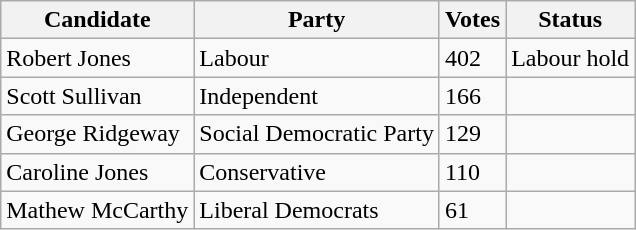<table class="wikitable sortable">
<tr>
<th>Candidate</th>
<th>Party</th>
<th>Votes</th>
<th>Status</th>
</tr>
<tr>
<td>Robert Jones</td>
<td>Labour</td>
<td>402</td>
<td>Labour hold</td>
</tr>
<tr>
<td>Scott Sullivan</td>
<td>Independent</td>
<td>166</td>
<td></td>
</tr>
<tr>
<td>George Ridgeway</td>
<td>Social Democratic Party</td>
<td>129</td>
<td></td>
</tr>
<tr>
<td>Caroline Jones</td>
<td>Conservative</td>
<td>110</td>
<td></td>
</tr>
<tr>
<td>Mathew McCarthy</td>
<td>Liberal Democrats</td>
<td>61</td>
<td></td>
</tr>
</table>
